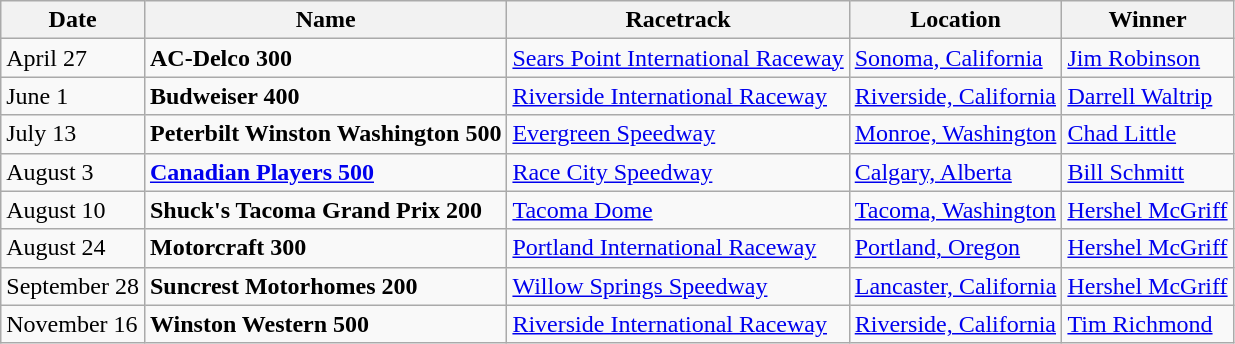<table class="wikitable">
<tr>
<th>Date</th>
<th>Name</th>
<th>Racetrack</th>
<th>Location</th>
<th>Winner</th>
</tr>
<tr>
<td>April 27</td>
<td><strong>AC-Delco 300</strong></td>
<td><a href='#'>Sears Point International Raceway</a></td>
<td><a href='#'>Sonoma, California</a></td>
<td><a href='#'>Jim Robinson</a></td>
</tr>
<tr>
<td>June 1</td>
<td><strong>Budweiser 400</strong></td>
<td><a href='#'>Riverside International Raceway</a></td>
<td><a href='#'>Riverside, California</a></td>
<td><a href='#'>Darrell Waltrip</a></td>
</tr>
<tr>
<td>July 13</td>
<td><strong>Peterbilt Winston Washington 500</strong></td>
<td><a href='#'>Evergreen Speedway</a></td>
<td><a href='#'>Monroe, Washington</a></td>
<td><a href='#'>Chad Little</a></td>
</tr>
<tr>
<td>August 3</td>
<td><a href='#'><strong>Canadian Players 500</strong></a></td>
<td><a href='#'>Race City Speedway</a></td>
<td><a href='#'>Calgary, Alberta</a></td>
<td><a href='#'>Bill Schmitt</a></td>
</tr>
<tr>
<td>August 10</td>
<td><strong>Shuck's Tacoma Grand Prix 200</strong></td>
<td><a href='#'>Tacoma Dome</a></td>
<td><a href='#'>Tacoma, Washington</a></td>
<td><a href='#'>Hershel McGriff</a></td>
</tr>
<tr>
<td>August 24</td>
<td><strong>Motorcraft 300</strong></td>
<td><a href='#'>Portland International Raceway</a></td>
<td><a href='#'>Portland, Oregon</a></td>
<td><a href='#'>Hershel McGriff</a></td>
</tr>
<tr>
<td>September 28</td>
<td><strong>Suncrest Motorhomes 200</strong></td>
<td><a href='#'>Willow Springs Speedway</a></td>
<td><a href='#'>Lancaster, California</a></td>
<td><a href='#'>Hershel McGriff</a></td>
</tr>
<tr>
<td>November 16</td>
<td><strong>Winston Western 500</strong></td>
<td><a href='#'>Riverside International Raceway</a></td>
<td><a href='#'>Riverside, California</a></td>
<td><a href='#'>Tim Richmond</a></td>
</tr>
</table>
